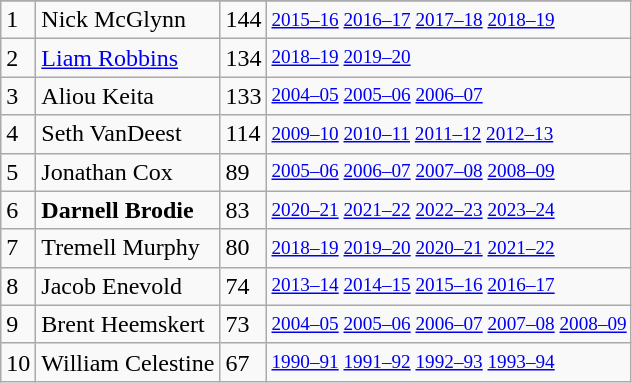<table class="wikitable">
<tr>
</tr>
<tr>
<td>1</td>
<td>Nick McGlynn</td>
<td>144</td>
<td style="font-size:80%;"><a href='#'>2015–16</a> <a href='#'>2016–17</a> <a href='#'>2017–18</a> <a href='#'>2018–19</a></td>
</tr>
<tr>
<td>2</td>
<td><a href='#'>Liam Robbins</a></td>
<td>134</td>
<td style="font-size:80%;"><a href='#'>2018–19</a> <a href='#'>2019–20</a></td>
</tr>
<tr>
<td>3</td>
<td>Aliou Keita</td>
<td>133</td>
<td style="font-size:80%;"><a href='#'>2004–05</a> <a href='#'>2005–06</a> <a href='#'>2006–07</a></td>
</tr>
<tr>
<td>4</td>
<td>Seth VanDeest</td>
<td>114</td>
<td style="font-size:80%;"><a href='#'>2009–10</a> <a href='#'>2010–11</a> <a href='#'>2011–12</a> <a href='#'>2012–13</a></td>
</tr>
<tr>
<td>5</td>
<td>Jonathan Cox</td>
<td>89</td>
<td style="font-size:80%;"><a href='#'>2005–06</a> <a href='#'>2006–07</a> <a href='#'>2007–08</a> <a href='#'>2008–09</a></td>
</tr>
<tr>
<td>6</td>
<td><strong>Darnell Brodie</strong></td>
<td>83</td>
<td style="font-size:80%;"><a href='#'>2020–21</a> <a href='#'>2021–22</a> <a href='#'>2022–23</a> <a href='#'>2023–24</a></td>
</tr>
<tr>
<td>7</td>
<td>Tremell Murphy</td>
<td>80</td>
<td style="font-size:80%;"><a href='#'>2018–19</a> <a href='#'>2019–20</a> <a href='#'>2020–21</a> <a href='#'>2021–22</a></td>
</tr>
<tr>
<td>8</td>
<td>Jacob Enevold</td>
<td>74</td>
<td style="font-size:80%;"><a href='#'>2013–14</a> <a href='#'>2014–15</a> <a href='#'>2015–16</a> <a href='#'>2016–17</a></td>
</tr>
<tr>
<td>9</td>
<td>Brent Heemskert</td>
<td>73</td>
<td style="font-size:80%;"><a href='#'>2004–05</a> <a href='#'>2005–06</a> <a href='#'>2006–07</a> <a href='#'>2007–08</a> <a href='#'>2008–09</a></td>
</tr>
<tr>
<td>10</td>
<td>William Celestine</td>
<td>67</td>
<td style="font-size:80%;"><a href='#'>1990–91</a> <a href='#'>1991–92</a> <a href='#'>1992–93</a> <a href='#'>1993–94</a></td>
</tr>
</table>
